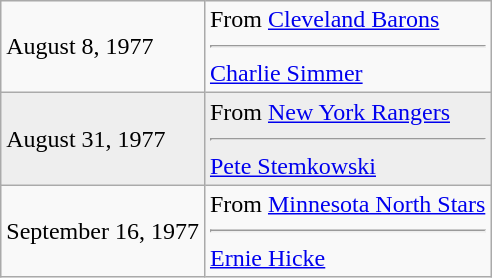<table class="wikitable">
<tr>
<td>August 8, 1977</td>
<td valign="top">From <a href='#'>Cleveland Barons</a><hr><a href='#'>Charlie Simmer</a></td>
</tr>
<tr style="background:#eee;">
<td>August 31, 1977</td>
<td valign="top">From <a href='#'>New York Rangers</a><hr><a href='#'>Pete Stemkowski</a></td>
</tr>
<tr>
<td>September 16, 1977</td>
<td valign="top">From <a href='#'>Minnesota North Stars</a><hr><a href='#'>Ernie Hicke</a></td>
</tr>
</table>
